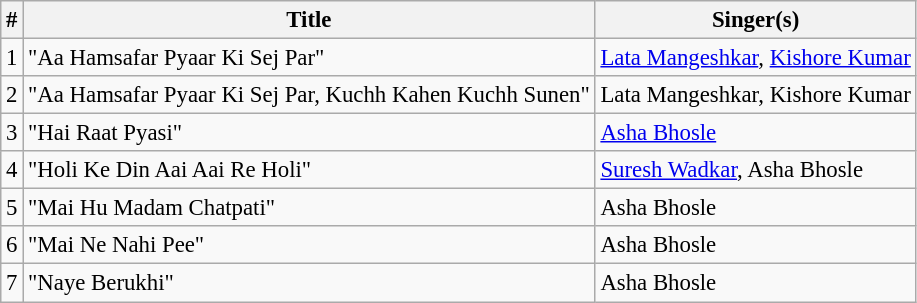<table class="wikitable" style="font-size:95%;">
<tr>
<th>#</th>
<th>Title</th>
<th>Singer(s)</th>
</tr>
<tr>
<td>1</td>
<td>"Aa Hamsafar Pyaar Ki Sej Par"</td>
<td><a href='#'>Lata Mangeshkar</a>, <a href='#'>Kishore Kumar</a></td>
</tr>
<tr>
<td>2</td>
<td>"Aa Hamsafar Pyaar Ki Sej Par, Kuchh Kahen Kuchh Sunen"</td>
<td>Lata Mangeshkar, Kishore Kumar</td>
</tr>
<tr>
<td>3</td>
<td>"Hai Raat Pyasi"</td>
<td><a href='#'>Asha Bhosle</a></td>
</tr>
<tr>
<td>4</td>
<td>"Holi Ke Din Aai Aai Re Holi"</td>
<td><a href='#'>Suresh Wadkar</a>, Asha Bhosle</td>
</tr>
<tr>
<td>5</td>
<td>"Mai Hu Madam Chatpati"</td>
<td>Asha Bhosle</td>
</tr>
<tr>
<td>6</td>
<td>"Mai Ne Nahi Pee"</td>
<td>Asha Bhosle</td>
</tr>
<tr>
<td>7</td>
<td>"Naye Berukhi"</td>
<td>Asha Bhosle</td>
</tr>
</table>
